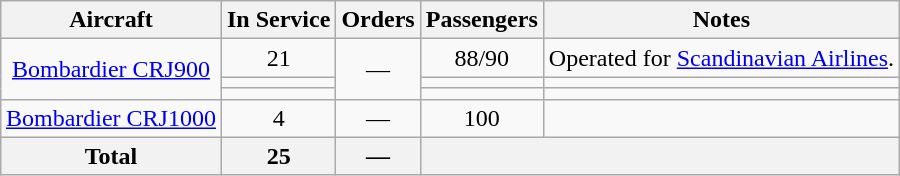<table class="wikitable" style="border-collapse:collapse;text-align:center;margin:auto;">
<tr>
<th>Aircraft</th>
<th>In Service</th>
<th>Orders</th>
<th>Passengers</th>
<th>Notes</th>
</tr>
<tr>
<td rowspan="3"><a href='#'>Bombardier CRJ900</a></td>
<td>21</td>
<td rowspan="3">—</td>
<td>88/90</td>
<td>Operated for <a href='#'>Scandinavian Airlines</a>.</td>
</tr>
<tr>
<td></td>
<td></td>
<td></td>
</tr>
<tr>
<td></td>
<td></td>
</tr>
<tr>
<td><a href='#'>Bombardier CRJ1000</a></td>
<td>4</td>
<td>—</td>
<td>100</td>
<td></td>
</tr>
<tr>
<th>Total</th>
<th>25</th>
<th>—</th>
<th colspan="2"></th>
</tr>
</table>
